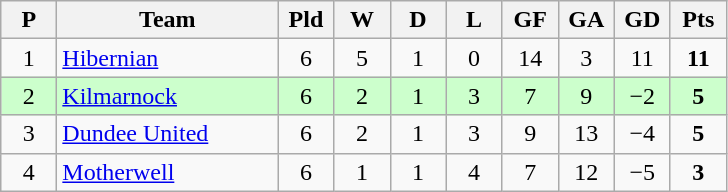<table class="wikitable" style="text-align: center;">
<tr>
<th width=30>P</th>
<th width=140>Team</th>
<th width=30>Pld</th>
<th width=30>W</th>
<th width=30>D</th>
<th width=30>L</th>
<th width=30>GF</th>
<th width=30>GA</th>
<th width=30>GD</th>
<th width=30>Pts</th>
</tr>
<tr>
<td>1</td>
<td align=left><a href='#'>Hibernian</a></td>
<td>6</td>
<td>5</td>
<td>1</td>
<td>0</td>
<td>14</td>
<td>3</td>
<td>11</td>
<td><strong>11</strong></td>
</tr>
<tr style="background:#ccffcc;">
<td>2</td>
<td align=left><a href='#'>Kilmarnock</a></td>
<td>6</td>
<td>2</td>
<td>1</td>
<td>3</td>
<td>7</td>
<td>9</td>
<td>−2</td>
<td><strong>5</strong></td>
</tr>
<tr>
<td>3</td>
<td align=left><a href='#'>Dundee United</a></td>
<td>6</td>
<td>2</td>
<td>1</td>
<td>3</td>
<td>9</td>
<td>13</td>
<td>−4</td>
<td><strong>5</strong></td>
</tr>
<tr>
<td>4</td>
<td align=left><a href='#'>Motherwell</a></td>
<td>6</td>
<td>1</td>
<td>1</td>
<td>4</td>
<td>7</td>
<td>12</td>
<td>−5</td>
<td><strong>3</strong></td>
</tr>
</table>
